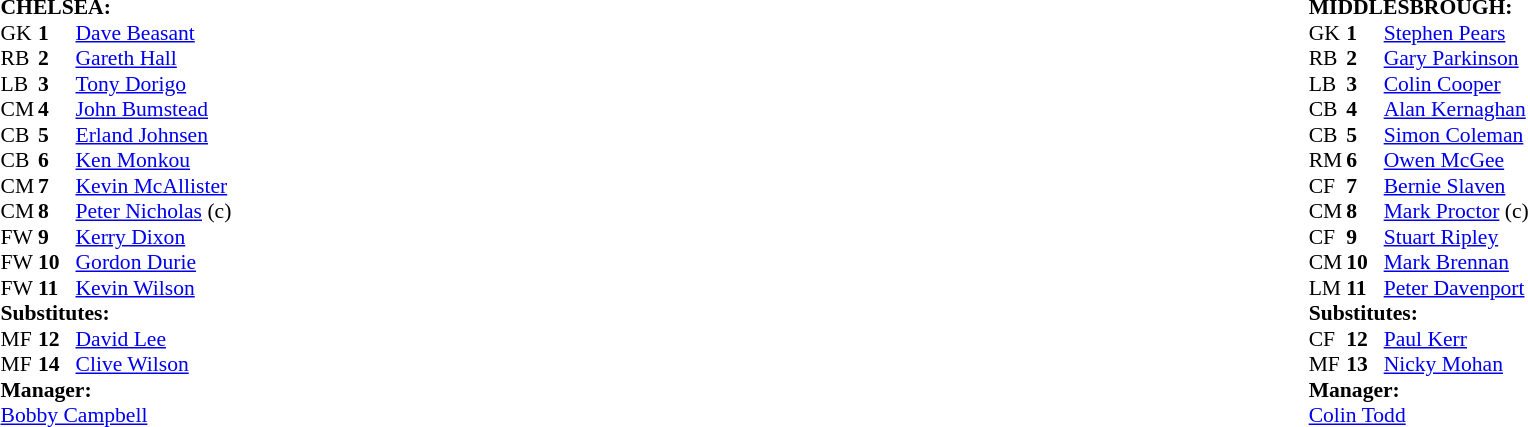<table width="100%">
<tr>
<td valign="top" width="50%"><br><table style="font-size: 90%" cellspacing="0" cellpadding="0">
<tr>
<td colspan="4"><strong>CHELSEA:</strong></td>
</tr>
<tr>
<th width="25"></th>
<th width="25"></th>
</tr>
<tr>
<td>GK</td>
<td><strong>1</strong></td>
<td> <a href='#'>Dave Beasant</a></td>
</tr>
<tr>
<td>RB</td>
<td><strong>2</strong></td>
<td> <a href='#'>Gareth Hall</a></td>
</tr>
<tr>
<td>LB</td>
<td><strong>3</strong></td>
<td> <a href='#'>Tony Dorigo</a></td>
</tr>
<tr>
<td>CM</td>
<td><strong>4</strong></td>
<td> <a href='#'>John Bumstead</a></td>
</tr>
<tr>
<td>CB</td>
<td><strong>5</strong></td>
<td> <a href='#'>Erland Johnsen</a></td>
</tr>
<tr>
<td>CB</td>
<td><strong>6</strong></td>
<td> <a href='#'>Ken Monkou</a></td>
</tr>
<tr>
<td>CM</td>
<td><strong>7</strong></td>
<td> <a href='#'>Kevin McAllister</a></td>
</tr>
<tr>
<td>CM</td>
<td><strong>8</strong></td>
<td> <a href='#'>Peter Nicholas</a> (c)</td>
</tr>
<tr>
<td>FW</td>
<td><strong>9</strong></td>
<td> <a href='#'>Kerry Dixon</a></td>
</tr>
<tr>
<td>FW</td>
<td><strong>10</strong></td>
<td> <a href='#'>Gordon Durie</a></td>
</tr>
<tr>
<td>FW</td>
<td><strong>11</strong></td>
<td> <a href='#'>Kevin Wilson</a></td>
</tr>
<tr>
<td colspan=4><strong>Substitutes:</strong></td>
</tr>
<tr>
<td>MF</td>
<td><strong>12</strong></td>
<td> <a href='#'>David Lee</a></td>
</tr>
<tr>
<td>MF</td>
<td><strong>14</strong></td>
<td> <a href='#'>Clive Wilson</a></td>
</tr>
<tr>
<td colspan=4><strong>Manager:</strong></td>
</tr>
<tr>
<td colspan="4"> <a href='#'>Bobby Campbell</a></td>
</tr>
</table>
</td>
<td valign="top"></td>
<td valign="top" width="50%"><br><table style="font-size: 90%" cellspacing="0" cellpadding="0" align=center>
<tr>
<td colspan="4"><strong>MIDDLESBROUGH:</strong></td>
</tr>
<tr>
<th width="25"></th>
<th width="25"></th>
</tr>
<tr>
<td>GK</td>
<td><strong>1</strong></td>
<td> <a href='#'>Stephen Pears</a></td>
</tr>
<tr>
<td>RB</td>
<td><strong>2</strong></td>
<td> <a href='#'>Gary Parkinson</a></td>
</tr>
<tr>
<td>LB</td>
<td><strong>3</strong></td>
<td> <a href='#'>Colin Cooper</a></td>
</tr>
<tr>
<td>CB</td>
<td><strong>4</strong></td>
<td> <a href='#'>Alan Kernaghan</a></td>
</tr>
<tr>
<td>CB</td>
<td><strong>5</strong></td>
<td> <a href='#'>Simon Coleman</a></td>
</tr>
<tr>
<td>RM</td>
<td><strong>6</strong></td>
<td> <a href='#'>Owen McGee</a></td>
</tr>
<tr>
<td>CF</td>
<td><strong>7</strong></td>
<td> <a href='#'>Bernie Slaven</a></td>
</tr>
<tr>
<td>CM</td>
<td><strong>8</strong></td>
<td> <a href='#'>Mark Proctor</a> (c)</td>
</tr>
<tr>
<td>CF</td>
<td><strong>9</strong></td>
<td> <a href='#'>Stuart Ripley</a></td>
</tr>
<tr>
<td>CM</td>
<td><strong>10</strong></td>
<td> <a href='#'>Mark Brennan</a></td>
</tr>
<tr>
<td>LM</td>
<td><strong>11</strong></td>
<td> <a href='#'>Peter Davenport</a></td>
</tr>
<tr>
<td colspan=4><strong>Substitutes:</strong></td>
</tr>
<tr>
<td>CF</td>
<td><strong>12</strong></td>
<td> <a href='#'>Paul Kerr</a></td>
</tr>
<tr>
<td>MF</td>
<td><strong>13</strong></td>
<td> <a href='#'>Nicky Mohan</a></td>
</tr>
<tr>
<td colspan=4><strong>Manager:</strong></td>
</tr>
<tr>
<td colspan="4"> <a href='#'>Colin Todd</a></td>
</tr>
</table>
</td>
</tr>
</table>
